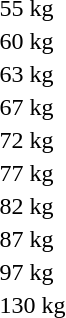<table>
<tr>
<td rowspan=2>55 kg<br></td>
<td rowspan=2></td>
<td rowspan=2></td>
<td></td>
</tr>
<tr>
<td></td>
</tr>
<tr>
<td rowspan=2>60 kg<br></td>
<td rowspan=2></td>
<td rowspan=2></td>
<td></td>
</tr>
<tr>
<td></td>
</tr>
<tr>
<td rowspan=2>63 kg<br></td>
<td rowspan=2></td>
<td rowspan=2></td>
<td></td>
</tr>
<tr>
<td></td>
</tr>
<tr>
<td rowspan=2>67 kg<br></td>
<td rowspan=2></td>
<td rowspan=2></td>
<td></td>
</tr>
<tr>
<td></td>
</tr>
<tr>
<td>72 kg<br></td>
<td></td>
<td></td>
<td></td>
</tr>
<tr>
<td rowspan=2>77 kg<br></td>
<td rowspan=2></td>
<td rowspan=2></td>
<td></td>
</tr>
<tr>
<td></td>
</tr>
<tr>
<td rowspan=2>82 kg<br></td>
<td rowspan=2></td>
<td rowspan=2></td>
<td></td>
</tr>
<tr>
<td></td>
</tr>
<tr>
<td rowspan=2>87 kg<br></td>
<td rowspan=2></td>
<td rowspan=2></td>
<td></td>
</tr>
<tr>
<td></td>
</tr>
<tr>
<td rowspan=2>97 kg<br></td>
<td rowspan=2></td>
<td rowspan=2></td>
<td></td>
</tr>
<tr>
<td></td>
</tr>
<tr>
<td rowspan=2>130 kg<br></td>
<td rowspan=2></td>
<td rowspan=2></td>
<td></td>
</tr>
<tr>
<td></td>
</tr>
<tr>
</tr>
</table>
